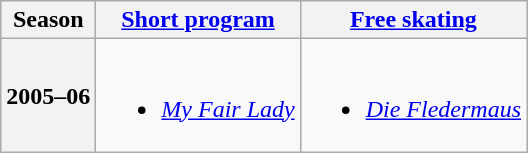<table class=wikitable style=text-align:center>
<tr>
<th>Season</th>
<th><a href='#'>Short program</a></th>
<th><a href='#'>Free skating</a></th>
</tr>
<tr>
<th>2005–06 <br> </th>
<td><br><ul><li><em><a href='#'>My Fair Lady</a></em> <br></li></ul></td>
<td><br><ul><li><em><a href='#'>Die Fledermaus</a></em> <br></li></ul></td>
</tr>
</table>
